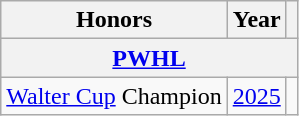<table class="wikitable">
<tr>
<th>Honors</th>
<th>Year</th>
<th></th>
</tr>
<tr>
<th colspan="3"><a href='#'>PWHL</a></th>
</tr>
<tr>
<td><a href='#'>Walter Cup</a> Champion</td>
<td><a href='#'>2025</a></td>
<td></td>
</tr>
</table>
